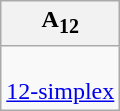<table class=wikitable>
<tr align=center>
<th>A<sub>12</sub></th>
</tr>
<tr>
<td><br><a href='#'>12-simplex</a></td>
</tr>
</table>
